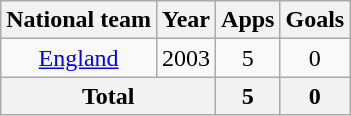<table class=wikitable style="text-align: center;">
<tr>
<th>National team</th>
<th>Year</th>
<th>Apps</th>
<th>Goals</th>
</tr>
<tr>
<td><a href='#'>England</a></td>
<td>2003</td>
<td>5</td>
<td>0</td>
</tr>
<tr>
<th colspan=2>Total</th>
<th>5</th>
<th>0</th>
</tr>
</table>
